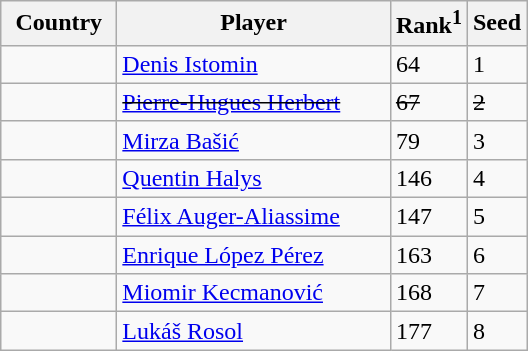<table class="sortable wikitable">
<tr>
<th width="70">Country</th>
<th width="175">Player</th>
<th>Rank<sup>1</sup></th>
<th>Seed</th>
</tr>
<tr>
<td></td>
<td><a href='#'>Denis Istomin</a></td>
<td>64</td>
<td>1</td>
</tr>
<tr>
<td><s></s></td>
<td><s><a href='#'>Pierre-Hugues Herbert</a></s></td>
<td><s>67</s></td>
<td><s>2</s></td>
</tr>
<tr>
<td></td>
<td><a href='#'>Mirza Bašić</a></td>
<td>79</td>
<td>3</td>
</tr>
<tr>
<td></td>
<td><a href='#'>Quentin Halys</a></td>
<td>146</td>
<td>4</td>
</tr>
<tr>
<td></td>
<td><a href='#'>Félix Auger-Aliassime</a></td>
<td>147</td>
<td>5</td>
</tr>
<tr>
<td></td>
<td><a href='#'>Enrique López Pérez</a></td>
<td>163</td>
<td>6</td>
</tr>
<tr>
<td></td>
<td><a href='#'>Miomir Kecmanović</a></td>
<td>168</td>
<td>7</td>
</tr>
<tr>
<td></td>
<td><a href='#'>Lukáš Rosol</a></td>
<td>177</td>
<td>8</td>
</tr>
</table>
